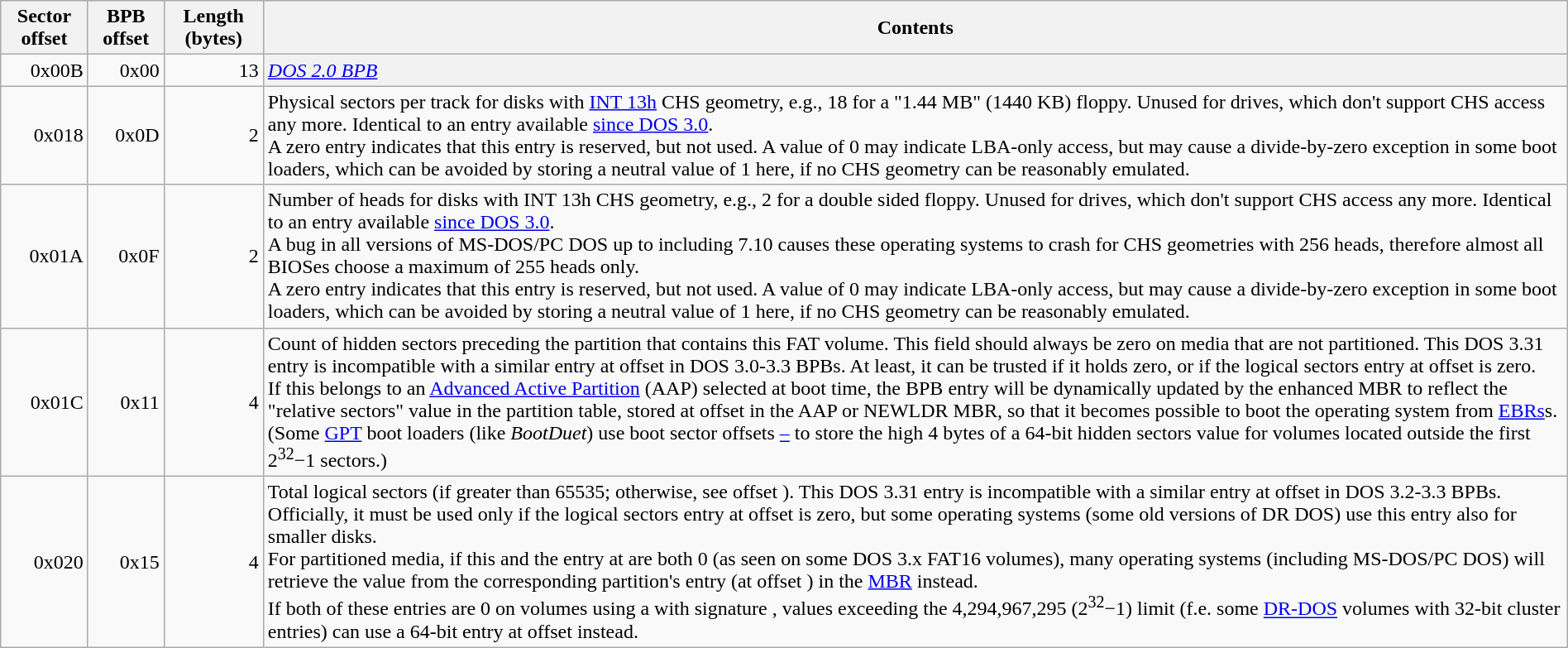<table class="wikitable sortable mw-collapsible mw-collapsed" width="100%">
<tr>
<th>Sector offset</th>
<th>BPB offset</th>
<th>Length (bytes)</th>
<th>Contents</th>
</tr>
<tr>
<td style="text-align:right;">0x00B</td>
<td style="text-align:right;">0x00</td>
<td style="text-align:right;">13</td>
<td style="background:#F2F2F2"><em><a href='#'>DOS 2.0 BPB</a></em></td>
</tr>
<tr>
<td style="text-align:right;">0x018</td>
<td style="text-align:right;">0x0D</td>
<td style="text-align:right;">2</td>
<td>Physical sectors per track for disks with <a href='#'>INT 13h</a> CHS geometry, e.g., 18 for a "1.44 MB" (1440 KB) floppy. Unused for drives, which don't support CHS access any more. Identical to an entry available <a href='#'>since DOS 3.0</a>.<br>A zero entry indicates that this entry is reserved, but not used. A value of 0 may indicate LBA-only access, but may cause a divide-by-zero exception in some boot loaders, which can be avoided by storing a neutral value of 1 here, if no CHS geometry can be reasonably emulated.</td>
</tr>
<tr>
<td style="text-align:right;">0x01A</td>
<td style="text-align:right;">0x0F</td>
<td style="text-align:right;">2</td>
<td>Number of heads for disks with INT 13h CHS geometry, e.g., 2 for a double sided floppy. Unused for drives, which don't support CHS access any more. Identical to an entry available <a href='#'>since DOS 3.0</a>.<br>A bug in all versions of MS-DOS/PC DOS up to including 7.10 causes these operating systems to crash for CHS geometries with 256 heads, therefore almost all BIOSes choose a maximum of 255 heads only.<br>A zero entry indicates that this entry is reserved, but not used. A value of 0 may indicate LBA-only access, but may cause a divide-by-zero exception in some boot loaders, which can be avoided by storing a neutral value of 1 here, if no CHS geometry can be reasonably emulated.</td>
</tr>
<tr>
<td style="text-align:right;">0x01C</td>
<td style="text-align:right;">0x11</td>
<td style="text-align:right;">4</td>
<td>Count of hidden sectors preceding the partition that contains this FAT volume. This field should always be zero on media that are not partitioned. This DOS 3.31 entry is incompatible with a similar entry at offset  in DOS 3.0-3.3 BPBs. At least, it can be trusted if it holds zero, or if the logical sectors entry at offset  is zero.<br>If this belongs to an <a href='#'>Advanced Active Partition</a> (AAP) selected at boot time, the BPB entry will be dynamically updated by the enhanced MBR to reflect the "relative sectors" value in the partition table, stored at offset  in the AAP or NEWLDR MBR, so that it becomes possible to boot the operating system from <a href='#'>EBRs</a>s.<br>(Some <a href='#'>GPT</a> boot loaders (like <em>BootDuet</em>) use boot sector offsets <a href='#'>–</a> to store the high 4 bytes of a 64-bit hidden sectors value for volumes located outside the first 2<sup>32</sup>−1 sectors.)</td>
</tr>
<tr>
<td style="text-align:right;">0x020</td>
<td style="text-align:right;">0x15</td>
<td style="text-align:right;">4</td>
<td>Total logical sectors (if greater than 65535; otherwise, see offset ). This DOS 3.31 entry is incompatible with a similar entry at offset  in DOS 3.2-3.3 BPBs. Officially, it must be used only if the logical sectors entry at offset  is zero, but some operating systems (some old versions of DR DOS) use this entry also for smaller disks.<br>For partitioned media, if this and the entry at  are both 0 (as seen on some DOS 3.x FAT16 volumes), many operating systems (including MS-DOS/PC DOS) will retrieve the value from the corresponding partition's entry (at offset ) in the <a href='#'>MBR</a> instead.<br>If both of these entries are 0 on volumes using a  with signature , values exceeding the 4,294,967,295 (2<sup>32</sup>−1) limit (f.e. some <a href='#'>DR-DOS</a> volumes with 32-bit cluster entries) can use a 64-bit entry at offset  instead.</td>
</tr>
</table>
